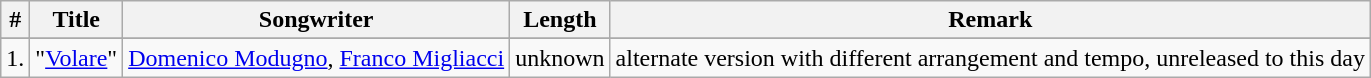<table class="wikitable">
<tr>
<th>#</th>
<th>Title</th>
<th>Songwriter</th>
<th>Length</th>
<th>Remark</th>
</tr>
<tr bgcolor="#ebf5ff">
</tr>
<tr>
<td>1.</td>
<td>"<a href='#'>Volare</a>"</td>
<td><a href='#'>Domenico Modugno</a>, <a href='#'>Franco Migliacci</a></td>
<td>unknown</td>
<td>alternate version with different arrangement and tempo, unreleased to this day</td>
</tr>
</table>
